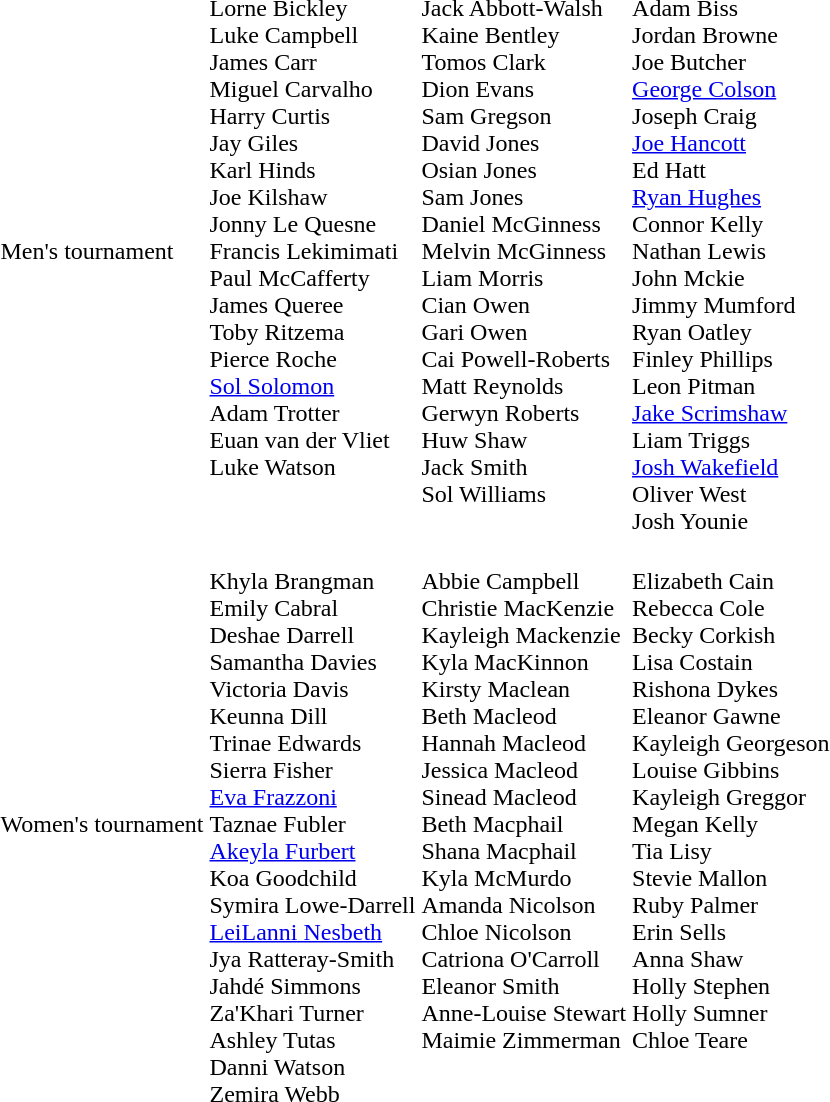<table>
<tr>
<td>Men's tournament<br></td>
<td valign=top nowrap> <br>Lorne Bickley<br>Luke Campbell<br>James Carr<br>Miguel Carvalho<br>Harry Curtis<br>Jay Giles<br>Karl Hinds<br>Joe Kilshaw<br>Jonny Le Quesne<br>Francis Lekimimati<br>Paul McCafferty<br>James Queree<br>Toby Ritzema<br>Pierce Roche<br><a href='#'>Sol Solomon</a><br>Adam Trotter<br>Euan van der Vliet<br>Luke Watson</td>
<td valign=top nowrap><br>Jack Abbott-Walsh<br>Kaine Bentley<br>Tomos Clark<br>Dion Evans<br>Sam Gregson<br>David Jones<br>Osian Jones<br>Sam Jones<br>Daniel McGinness<br>Melvin McGinness<br>Liam Morris<br>Cian Owen<br>Gari Owen<br>Cai Powell-Roberts<br>Matt Reynolds<br>Gerwyn Roberts<br>Huw Shaw<br>Jack Smith<br>Sol Williams</td>
<td nowrap><br>Adam Biss<br>Jordan Browne<br>Joe Butcher<br><a href='#'>George Colson</a><br>Joseph Craig<br><a href='#'>Joe Hancott</a><br>Ed Hatt<br><a href='#'>Ryan Hughes</a><br>Connor Kelly<br>Nathan Lewis<br>John Mckie<br>Jimmy Mumford<br>Ryan Oatley<br>Finley Phillips<br>Leon Pitman<br><a href='#'>Jake Scrimshaw</a><br>Liam Triggs<br><a href='#'>Josh Wakefield</a><br>Oliver West<br>Josh Younie</td>
</tr>
<tr>
<td>Women's tournament<br></td>
<td nowrap> <br>Khyla Brangman<br>Emily Cabral<br>Deshae Darrell<br>Samantha Davies<br>Victoria Davis<br>Keunna Dill<br>Trinae Edwards<br>Sierra Fisher<br><a href='#'>Eva Frazzoni</a><br>Taznae Fubler<br><a href='#'>Akeyla Furbert</a><br>Koa Goodchild<br>Symira Lowe-Darrell<br><a href='#'>LeiLanni Nesbeth</a><br>Jya Ratteray-Smith<br>Jahdé Simmons<br>Za'Khari Turner<br>Ashley Tutas<br>Danni Watson<br>Zemira Webb</td>
<td valign=top nowrap><br>Abbie Campbell<br>Christie MacKenzie<br>Kayleigh Mackenzie<br>Kyla MacKinnon<br>Kirsty Maclean<br>Beth Macleod<br>Hannah Macleod<br>Jessica Macleod<br>Sinead Macleod<br>Beth Macphail<br>Shana Macphail<br>Kyla McMurdo<br>Amanda Nicolson<br>Chloe Nicolson<br>Catriona O'Carroll<br>Eleanor Smith<br>Anne-Louise Stewart<br>Maimie Zimmerman</td>
<td valign=top nowrap><br>Elizabeth Cain<br>Rebecca Cole<br>Becky Corkish<br>Lisa Costain<br>Rishona Dykes<br>Eleanor Gawne<br>Kayleigh Georgeson<br>Louise Gibbins<br>Kayleigh Greggor<br>Megan Kelly<br>Tia Lisy<br>Stevie Mallon<br>Ruby Palmer<br>Erin Sells<br>Anna Shaw<br>Holly Stephen<br>Holly Sumner<br>Chloe Teare</td>
</tr>
</table>
